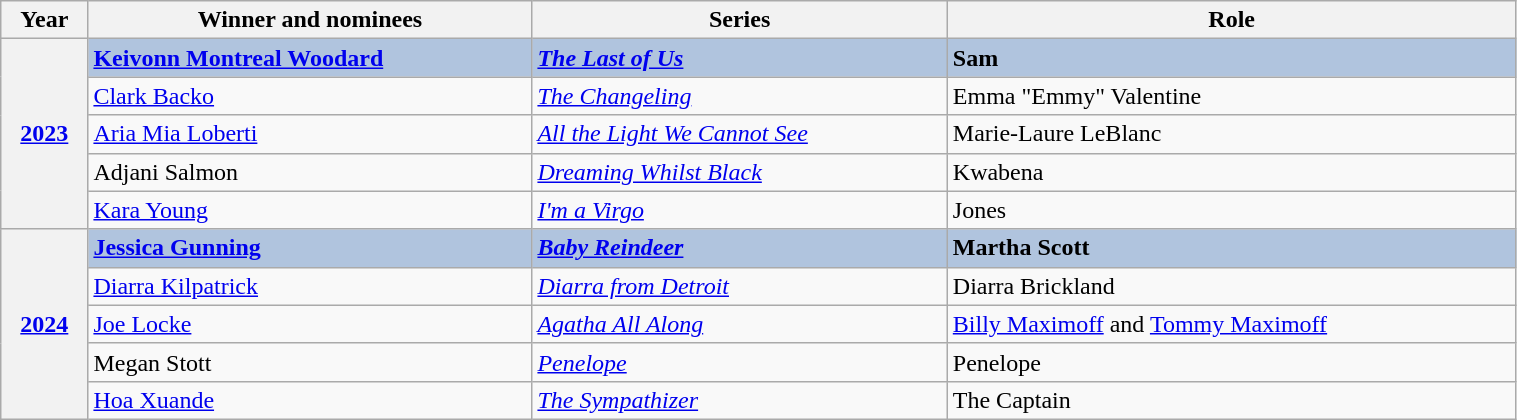<table class="wikitable" width="80%" cellpadding="5">
<tr>
<th>Year</th>
<th>Winner and nominees</th>
<th>Series</th>
<th>Role</th>
</tr>
<tr>
<th rowspan="5"><a href='#'>2023</a><br></th>
<td style="background:#B0C4DE;"><a href='#'><strong>Keivonn Montreal Woodard</strong></a></td>
<td style="background:#B0C4DE;"><a href='#'><strong><em>The Last of Us</em></strong></a></td>
<td style="background:#B0C4DE;"><strong>Sam</strong></td>
</tr>
<tr>
<td><a href='#'>Clark Backo</a></td>
<td><a href='#'><em>The Changeling</em></a></td>
<td>Emma "Emmy" Valentine</td>
</tr>
<tr>
<td><a href='#'>Aria Mia Loberti</a></td>
<td><a href='#'><em>All the Light We Cannot See</em></a></td>
<td>Marie-Laure LeBlanc</td>
</tr>
<tr>
<td>Adjani Salmon</td>
<td><em><a href='#'>Dreaming Whilst Black</a></em></td>
<td>Kwabena</td>
</tr>
<tr>
<td><a href='#'>Kara Young</a></td>
<td><em><a href='#'>I'm a Virgo</a></em></td>
<td>Jones</td>
</tr>
<tr>
<th rowspan="5"><a href='#'>2024</a><br></th>
<td style="background:#B0C4DE;"><strong><a href='#'>Jessica Gunning</a></strong></td>
<td style="background:#B0C4DE;"><strong><em><a href='#'>Baby Reindeer</a></em></strong></td>
<td style="background:#B0C4DE;"><strong>Martha Scott</strong></td>
</tr>
<tr>
<td><a href='#'>Diarra Kilpatrick</a></td>
<td><em><a href='#'>Diarra from Detroit</a></em></td>
<td>Diarra Brickland</td>
</tr>
<tr>
<td><a href='#'>Joe Locke</a></td>
<td><a href='#'><em>Agatha All Along</em></a></td>
<td><a href='#'>Billy Maximoff</a> and <a href='#'>Tommy Maximoff</a></td>
</tr>
<tr>
<td>Megan Stott</td>
<td><a href='#'><em>Penelope</em></a></td>
<td>Penelope</td>
</tr>
<tr>
<td><a href='#'>Hoa Xuande</a></td>
<td><a href='#'><em>The Sympathizer</em></a></td>
<td>The Captain</td>
</tr>
</table>
